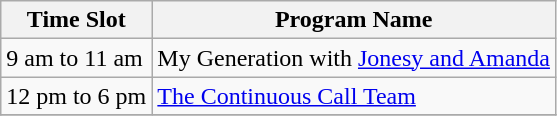<table class="wikitable">
<tr>
<th>Time Slot</th>
<th>Program Name</th>
</tr>
<tr>
<td>9 am to 11 am</td>
<td>My Generation with <a href='#'>Jonesy and Amanda</a></td>
</tr>
<tr>
<td>12 pm to 6 pm</td>
<td><a href='#'>The Continuous Call Team</a></td>
</tr>
<tr>
</tr>
</table>
